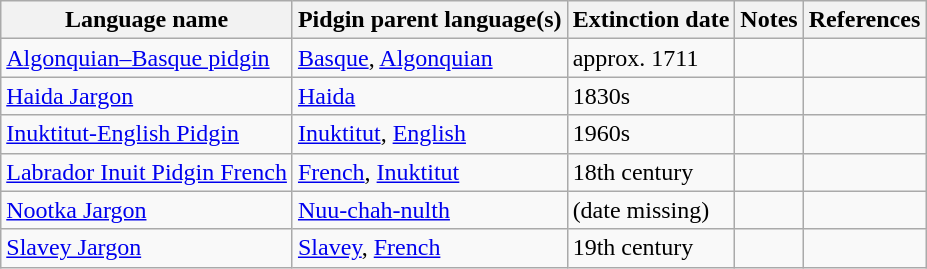<table class="wikitable sortable">
<tr>
<th>Language name</th>
<th>Pidgin parent language(s)</th>
<th>Extinction date</th>
<th>Notes</th>
<th>References</th>
</tr>
<tr>
<td><a href='#'>Algonquian–Basque pidgin</a></td>
<td><a href='#'>Basque</a>, <a href='#'>Algonquian</a></td>
<td>approx. 1711</td>
<td></td>
<td></td>
</tr>
<tr>
<td><a href='#'>Haida Jargon</a></td>
<td><a href='#'>Haida</a></td>
<td>1830s</td>
<td></td>
<td></td>
</tr>
<tr>
<td><a href='#'>Inuktitut-English Pidgin</a></td>
<td><a href='#'>Inuktitut</a>, <a href='#'>English</a></td>
<td>1960s</td>
<td></td>
<td></td>
</tr>
<tr>
<td><a href='#'>Labrador Inuit Pidgin French</a></td>
<td><a href='#'>French</a>, <a href='#'>Inuktitut</a></td>
<td>18th century</td>
<td></td>
<td></td>
</tr>
<tr>
<td><a href='#'>Nootka Jargon</a></td>
<td><a href='#'>Nuu-chah-nulth</a></td>
<td>(date missing)</td>
<td></td>
<td></td>
</tr>
<tr>
<td><a href='#'>Slavey Jargon</a></td>
<td><a href='#'>Slavey</a>, <a href='#'>French</a></td>
<td>19th century</td>
<td></td>
<td></td>
</tr>
</table>
